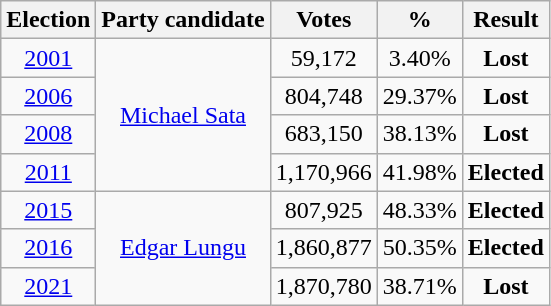<table class=wikitable style=text-align:center>
<tr>
<th><strong>Election</strong></th>
<th>Party candidate</th>
<th><strong>Votes</strong></th>
<th><strong>%</strong></th>
<th>Result</th>
</tr>
<tr>
<td><a href='#'>2001</a></td>
<td rowspan="4"><a href='#'>Michael Sata</a></td>
<td>59,172</td>
<td>3.40%</td>
<td><strong>Lost</strong> </td>
</tr>
<tr>
<td><a href='#'>2006</a></td>
<td>804,748</td>
<td>29.37%</td>
<td><strong>Lost</strong> </td>
</tr>
<tr>
<td><a href='#'>2008</a></td>
<td>683,150</td>
<td>38.13%</td>
<td><strong>Lost</strong> </td>
</tr>
<tr>
<td><a href='#'>2011</a></td>
<td>1,170,966</td>
<td>41.98%</td>
<td><strong>Elected</strong> </td>
</tr>
<tr>
<td><a href='#'>2015</a></td>
<td rowspan="3"><a href='#'>Edgar Lungu</a></td>
<td>807,925</td>
<td>48.33%</td>
<td><strong>Elected</strong> </td>
</tr>
<tr>
<td><a href='#'>2016</a></td>
<td>1,860,877</td>
<td>50.35%</td>
<td><strong>Elected</strong> </td>
</tr>
<tr>
<td><a href='#'>2021</a></td>
<td>1,870,780</td>
<td>38.71%</td>
<td><strong>Lost</strong> </td>
</tr>
</table>
